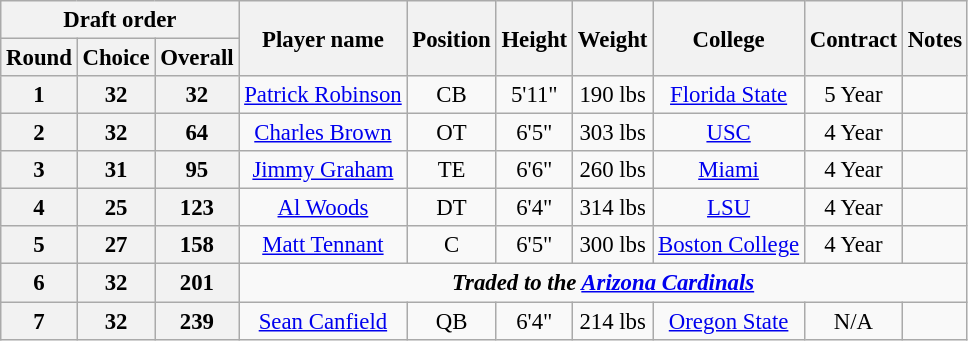<table class="wikitable" style="font-size: 95%;">
<tr>
<th colspan="3">Draft order</th>
<th rowspan="2">Player name</th>
<th rowspan="2">Position</th>
<th rowspan="2">Height</th>
<th rowspan="2">Weight</th>
<th rowspan="2">College</th>
<th rowspan="2">Contract</th>
<th rowspan="2">Notes</th>
</tr>
<tr>
<th>Round</th>
<th>Choice</th>
<th>Overall</th>
</tr>
<tr style="text-align:center;">
<th><strong>1</strong></th>
<th><strong>32</strong></th>
<th><strong>32</strong></th>
<td><a href='#'>Patrick Robinson</a></td>
<td>CB</td>
<td>5'11"</td>
<td>190 lbs</td>
<td><a href='#'>Florida State</a></td>
<td>5 Year</td>
<td></td>
</tr>
<tr style="text-align:center;">
<th><strong>2</strong></th>
<th><strong>32</strong></th>
<th><strong>64</strong></th>
<td><a href='#'>Charles Brown</a></td>
<td>OT</td>
<td>6'5"</td>
<td>303 lbs</td>
<td><a href='#'>USC</a></td>
<td>4 Year</td>
<td></td>
</tr>
<tr style="text-align:center;">
<th><strong>3</strong></th>
<th><strong>31</strong></th>
<th><strong>95</strong></th>
<td><a href='#'>Jimmy Graham</a></td>
<td>TE</td>
<td>6'6"</td>
<td>260 lbs</td>
<td><a href='#'>Miami</a></td>
<td>4 Year</td>
<td></td>
</tr>
<tr style="text-align:center;">
<th><strong>4</strong></th>
<th><strong>25</strong></th>
<th><strong>123</strong></th>
<td><a href='#'>Al Woods</a></td>
<td>DT</td>
<td>6'4"</td>
<td>314 lbs</td>
<td><a href='#'>LSU</a></td>
<td>4 Year</td>
<td></td>
</tr>
<tr style="text-align:center;">
<th><strong>5</strong></th>
<th><strong>27</strong></th>
<th><strong>158</strong></th>
<td><a href='#'>Matt Tennant</a></td>
<td>C</td>
<td>6'5"</td>
<td>300 lbs</td>
<td><a href='#'>Boston College</a></td>
<td>4 Year</td>
<td></td>
</tr>
<tr style="text-align:center;">
<th><strong>6</strong></th>
<th><strong>32</strong></th>
<th><strong>201</strong></th>
<td colspan="7"><strong><em>Traded to the <a href='#'>Arizona Cardinals</a></em></strong></td>
</tr>
<tr style="text-align:center;">
<th><strong>7</strong></th>
<th><strong>32</strong></th>
<th><strong>239</strong></th>
<td><a href='#'>Sean Canfield</a></td>
<td>QB</td>
<td>6'4"</td>
<td>214 lbs</td>
<td><a href='#'>Oregon State</a></td>
<td>N/A</td>
<td></td>
</tr>
</table>
